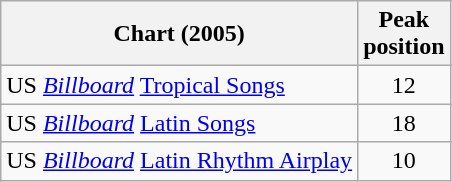<table class="wikitable sortable">
<tr>
<th align="left">Chart (2005)</th>
<th align="left">Peak<br>position</th>
</tr>
<tr>
<td>US <em><a href='#'>Billboard</a></em> <a href='#'>Tropical Songs</a></td>
<td align="center">12</td>
</tr>
<tr>
<td>US <em><a href='#'>Billboard</a></em> <a href='#'>Latin Songs</a></td>
<td align="center">18</td>
</tr>
<tr>
<td>US <em><a href='#'>Billboard</a></em> <a href='#'>Latin Rhythm Airplay</a></td>
<td align="center">10</td>
</tr>
</table>
